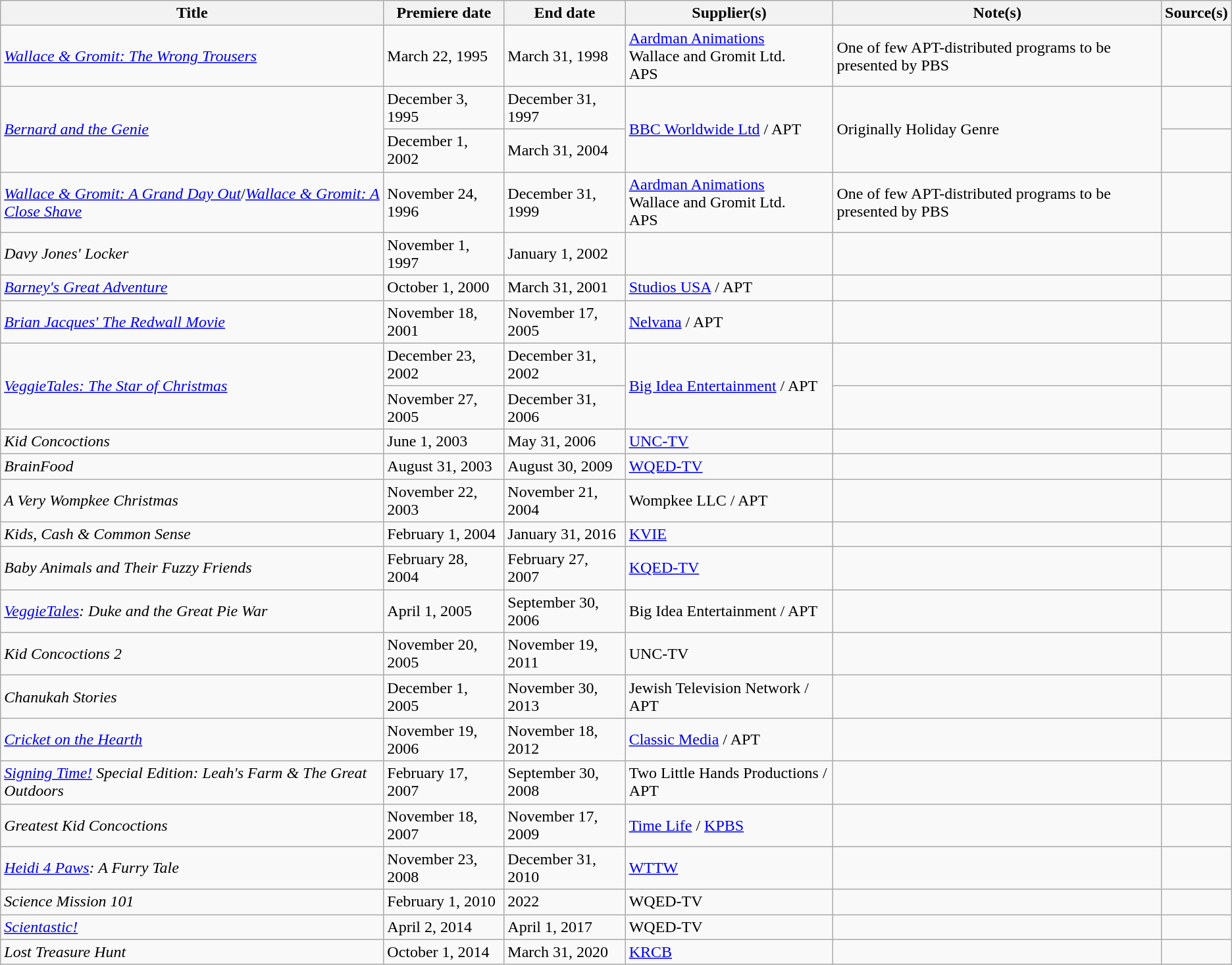<table class="wikitable sortable">
<tr>
<th>Title</th>
<th>Premiere date</th>
<th>End date</th>
<th>Supplier(s)</th>
<th>Note(s)</th>
<th>Source(s)</th>
</tr>
<tr>
<td><em><a href='#'>Wallace & Gromit: The Wrong Trousers</a></em></td>
<td>March 22, 1995</td>
<td>March 31, 1998</td>
<td><a href='#'>Aardman Animations</a><br>Wallace and Gromit Ltd.<br>APS</td>
<td>One of few APT-distributed programs to be presented by PBS</td>
<td></td>
</tr>
<tr>
<td rowspan="2"><em><a href='#'>Bernard and the Genie</a></em></td>
<td>December 3, 1995</td>
<td>December 31, 1997</td>
<td rowspan="2"><a href='#'>BBC Worldwide Ltd</a> / APT</td>
<td rowspan="2">Originally Holiday Genre</td>
<td></td>
</tr>
<tr>
<td>December 1, 2002</td>
<td>March 31, 2004</td>
<td></td>
</tr>
<tr>
<td><em><a href='#'>Wallace & Gromit: A Grand Day Out</a></em>/<em><a href='#'>Wallace & Gromit: A Close Shave</a></em></td>
<td>November 24, 1996</td>
<td>December 31, 1999</td>
<td><a href='#'>Aardman Animations</a><br>Wallace and Gromit Ltd.<br>APS</td>
<td>One of few APT-distributed programs to be presented by PBS</td>
<td></td>
</tr>
<tr>
<td><em>Davy Jones' Locker</em></td>
<td>November 1, 1997</td>
<td>January 1, 2002</td>
<td></td>
<td></td>
<td></td>
</tr>
<tr>
<td><em><a href='#'>Barney's Great Adventure</a></em></td>
<td>October 1, 2000</td>
<td>March 31, 2001</td>
<td><a href='#'>Studios USA</a> / APT</td>
<td></td>
<td></td>
</tr>
<tr>
<td><em><a href='#'>Brian Jacques' The Redwall Movie</a></em></td>
<td>November 18, 2001</td>
<td>November 17, 2005</td>
<td><a href='#'>Nelvana</a> / APT</td>
<td></td>
<td></td>
</tr>
<tr>
<td rowspan="2"><em><a href='#'>VeggieTales: The Star of Christmas</a></em></td>
<td>December 23, 2002</td>
<td>December 31, 2002</td>
<td rowspan="2"><a href='#'>Big Idea Entertainment</a> / APT</td>
<td></td>
<td></td>
</tr>
<tr>
<td>November 27, 2005</td>
<td>December 31, 2006</td>
<td></td>
<td></td>
</tr>
<tr>
<td><em>Kid Concoctions</em></td>
<td>June 1, 2003</td>
<td>May 31, 2006</td>
<td><a href='#'>UNC-TV</a></td>
<td></td>
<td></td>
</tr>
<tr>
<td><em>BrainFood</em></td>
<td>August 31, 2003</td>
<td>August 30, 2009</td>
<td><a href='#'>WQED-TV</a></td>
<td></td>
<td></td>
</tr>
<tr>
<td><em>A Very Wompkee Christmas</em></td>
<td>November 22, 2003</td>
<td>November 21, 2004</td>
<td>Wompkee LLC / APT</td>
<td></td>
<td></td>
</tr>
<tr>
<td><em>Kids, Cash & Common Sense</em></td>
<td>February 1, 2004</td>
<td>January 31, 2016</td>
<td><a href='#'>KVIE</a></td>
<td></td>
<td></td>
</tr>
<tr>
<td><em>Baby Animals and Their Fuzzy Friends</em></td>
<td>February 28, 2004</td>
<td>February 27, 2007</td>
<td><a href='#'>KQED-TV</a></td>
<td></td>
<td></td>
</tr>
<tr>
<td><em><a href='#'>VeggieTales</a>: Duke and the Great Pie War</em></td>
<td>April 1, 2005</td>
<td>September 30, 2006</td>
<td>Big Idea Entertainment / APT</td>
<td></td>
<td></td>
</tr>
<tr>
<td><em>Kid Concoctions 2</em></td>
<td>November 20, 2005</td>
<td>November 19, 2011</td>
<td>UNC-TV</td>
<td></td>
<td></td>
</tr>
<tr>
<td><em>Chanukah Stories</em></td>
<td>December 1, 2005</td>
<td>November 30, 2013</td>
<td>Jewish Television Network / APT</td>
<td></td>
<td></td>
</tr>
<tr>
<td><em><a href='#'>Cricket on the Hearth</a></em></td>
<td>November 19, 2006</td>
<td>November 18, 2012</td>
<td><a href='#'>Classic Media</a> / APT</td>
<td></td>
<td></td>
</tr>
<tr>
<td><em><a href='#'>Signing Time!</a> Special Edition: Leah's Farm & The Great Outdoors</em></td>
<td>February 17, 2007</td>
<td>September 30, 2008</td>
<td>Two Little Hands Productions / APT</td>
<td></td>
<td></td>
</tr>
<tr>
<td><em>Greatest Kid Concoctions</em></td>
<td>November 18, 2007</td>
<td>November 17, 2009</td>
<td><a href='#'>Time Life</a> / <a href='#'>KPBS</a></td>
<td></td>
<td></td>
</tr>
<tr>
<td><em><a href='#'>Heidi 4 Paws</a>: A Furry Tale</em></td>
<td>November 23, 2008</td>
<td>December 31, 2010</td>
<td><a href='#'>WTTW</a></td>
<td></td>
<td></td>
</tr>
<tr>
<td><em>Science Mission 101</em></td>
<td>February 1, 2010</td>
<td>2022</td>
<td>WQED-TV</td>
<td></td>
<td></td>
</tr>
<tr>
<td><em><a href='#'>Scientastic!</a></em></td>
<td>April 2, 2014</td>
<td>April 1, 2017</td>
<td>WQED-TV</td>
<td></td>
<td></td>
</tr>
<tr>
<td><em>Lost Treasure Hunt</em></td>
<td>October 1, 2014</td>
<td>March 31, 2020</td>
<td><a href='#'>KRCB</a></td>
<td></td>
<td></td>
</tr>
</table>
